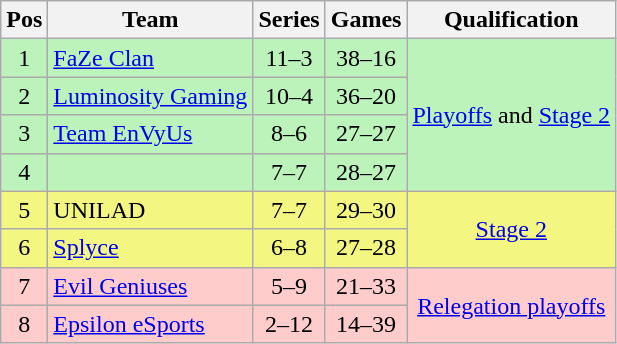<table class="wikitable" style="text-align:middle">
<tr>
<th>Pos</th>
<th>Team</th>
<th>Series</th>
<th>Games</th>
<th>Qualification</th>
</tr>
<tr>
<td style="text-align:center; background:#BBF3BB;">1</td>
<td style="text-align:left; background:#BBF3BB;"><a href='#'>FaZe Clan</a></td>
<td style="text-align:center; background:#BBF3BB;">11–3</td>
<td style="text-align:center; background:#BBF3BB;">38–16</td>
<td style="text-align:center; background:#BBF3BB;" rowspan="4"><a href='#'>Playoffs</a> and <a href='#'>Stage 2</a></td>
</tr>
<tr>
<td style="text-align:center; background:#BBF3BB;">2</td>
<td style="text-align:left; background:#BBF3BB;"><a href='#'>Luminosity Gaming</a></td>
<td style="text-align:center; background:#BBF3BB;">10–4</td>
<td style="text-align:center; background:#BBF3BB;">36–20</td>
</tr>
<tr>
<td style="text-align:center; background:#BBF3BB;">3</td>
<td style="text-align:left; background:#BBF3BB;"><a href='#'>Team EnVyUs</a></td>
<td style="text-align:center; background:#BBF3BB;">8–6</td>
<td style="text-align:center; background:#BBF3BB;">27–27</td>
</tr>
<tr>
<td style="text-align:center; background:#BBF3BB;">4</td>
<td style="text-align:left; background:#BBF3BB;"></td>
<td style="text-align:center; background:#BBF3BB;">7–7</td>
<td style="text-align:center; background:#BBF3BB;">28–27</td>
</tr>
<tr>
<td style="text-align:center; background:#F3F781;">5</td>
<td style="text-align:left; background:#F3F781;">UNILAD</td>
<td style="text-align:center; background:#F3F781;">7–7</td>
<td style="text-align:center; background:#F3F781;">29–30</td>
<td style="text-align:center; background:#F3F781;" rowspan="2"><a href='#'>Stage 2</a></td>
</tr>
<tr>
<td style="text-align:center; background:#F3F781;">6</td>
<td style="text-align:left; background:#F3F781;"><a href='#'>Splyce</a></td>
<td style="text-align:center; background:#F3F781;">6–8</td>
<td style="text-align:center; background:#F3F781;">27–28</td>
</tr>
<tr>
<td style="text-align:center; background:#FFCCCC;">7</td>
<td style="text-align:left; background:#FFCCCC;"><a href='#'>Evil Geniuses</a></td>
<td style="text-align:center; background:#FFCCCC;">5–9</td>
<td style="text-align:center; background:#FFCCCC;">21–33</td>
<td style="text-align:center; background:#FFCCCC;" rowspan="2"><a href='#'>Relegation playoffs</a></td>
</tr>
<tr>
<td style="text-align:center; background:#FFCCCC;">8</td>
<td style="text-align:left; background:#FFCCCC;"><a href='#'>Epsilon eSports</a></td>
<td style="text-align:center; background:#FFCCCC;">2–12</td>
<td style="text-align:center; background:#FFCCCC;">14–39</td>
</tr>
</table>
